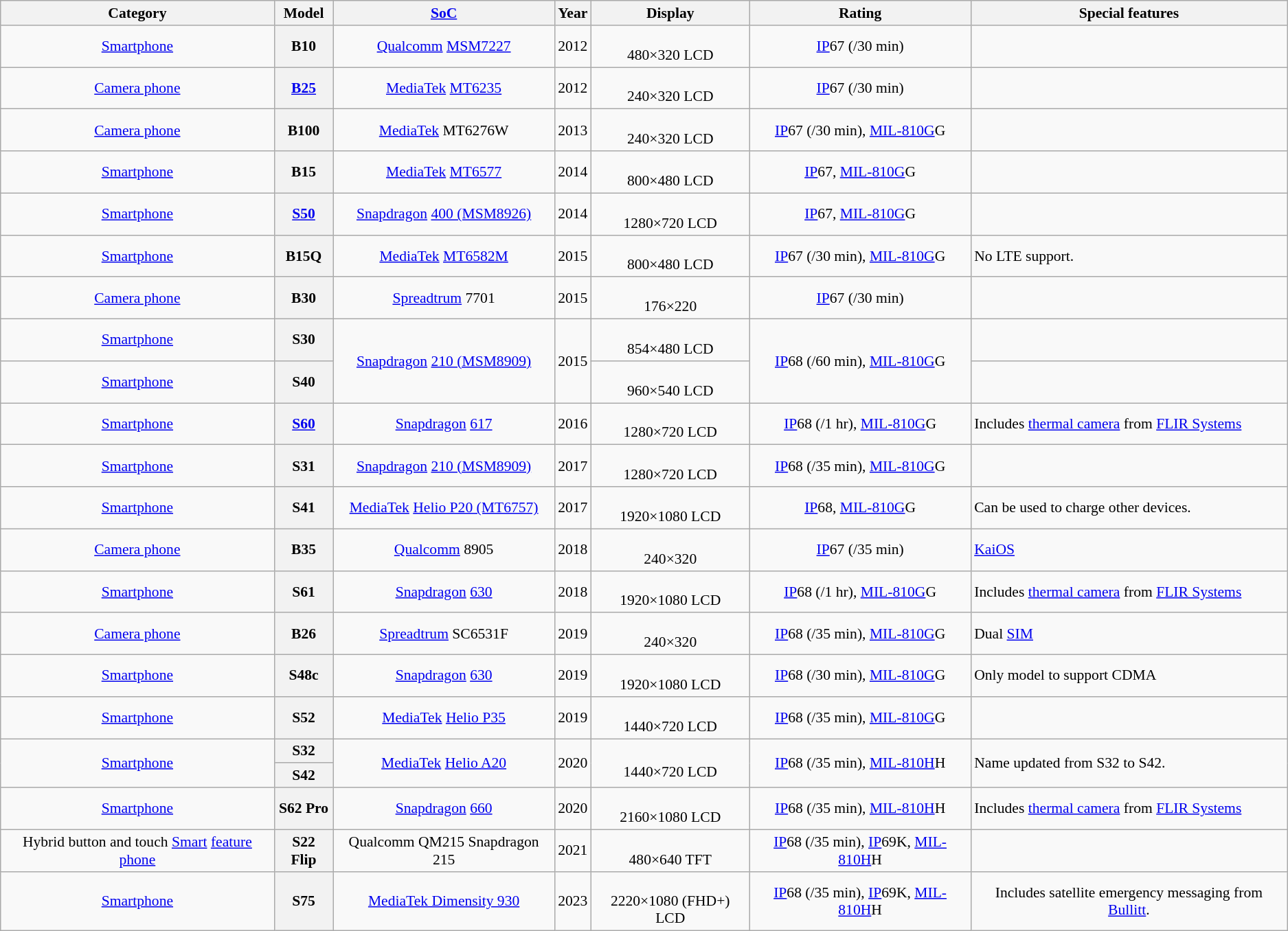<table class="wikitable sortable" style="text-align:center;font-size:90%;">
<tr>
<th>Category</th>
<th>Model</th>
<th><a href='#'>SoC</a></th>
<th>Year</th>
<th>Display</th>
<th>Rating</th>
<th class="unsortable">Special features</th>
</tr>
<tr>
<td><a href='#'>Smartphone</a></td>
<th>B10</th>
<td><a href='#'>Qualcomm</a> <a href='#'>MSM7227</a></td>
<td>2012</td>
<td><br>480×320 LCD</td>
<td><a href='#'>IP</a>67 (/30 min)</td>
<td style="text-align:left;"></td>
</tr>
<tr>
<td><a href='#'>Camera phone</a></td>
<th><a href='#'>B25</a></th>
<td><a href='#'>MediaTek</a> <a href='#'>MT6235</a></td>
<td>2012</td>
<td><br>240×320 LCD</td>
<td><a href='#'>IP</a>67 (/30 min)</td>
<td style="text-align:left;"></td>
</tr>
<tr>
<td><a href='#'>Camera phone</a></td>
<th>B100</th>
<td><a href='#'>MediaTek</a> MT6276W</td>
<td>2013</td>
<td><br>240×320 LCD</td>
<td><a href='#'>IP</a>67 (/30 min), <a href='#'>MIL-810G</a>G</td>
<td style="text-align:left;"></td>
</tr>
<tr>
<td><a href='#'>Smartphone</a></td>
<th>B15</th>
<td><a href='#'>MediaTek</a> <a href='#'>MT6577</a></td>
<td>2014</td>
<td><br>800×480 LCD</td>
<td><a href='#'>IP</a>67, <a href='#'>MIL-810G</a>G</td>
<td style="text-align:left;"></td>
</tr>
<tr>
<td><a href='#'>Smartphone</a></td>
<th><a href='#'>S50</a></th>
<td><a href='#'>Snapdragon</a> <a href='#'>400 (MSM8926)</a></td>
<td>2014</td>
<td><br>1280×720 LCD</td>
<td><a href='#'>IP</a>67, <a href='#'>MIL-810G</a>G</td>
<td style="text-align:left;"></td>
</tr>
<tr>
<td><a href='#'>Smartphone</a></td>
<th>B15Q</th>
<td><a href='#'>MediaTek</a> <a href='#'>MT6582M</a></td>
<td>2015</td>
<td><br>800×480 LCD</td>
<td><a href='#'>IP</a>67 (/30 min), <a href='#'>MIL-810G</a>G</td>
<td style="text-align:left;">No LTE support.</td>
</tr>
<tr>
<td><a href='#'>Camera phone</a></td>
<th>B30</th>
<td><a href='#'>Spreadtrum</a> 7701</td>
<td>2015</td>
<td><br>176×220</td>
<td><a href='#'>IP</a>67 (/30 min)</td>
<td style="text-align:left;"></td>
</tr>
<tr>
<td><a href='#'>Smartphone</a></td>
<th>S30</th>
<td rowspan=2><a href='#'>Snapdragon</a> <a href='#'>210 (MSM8909)</a></td>
<td rowspan=2>2015</td>
<td><br>854×480 LCD</td>
<td rowspan=2><a href='#'>IP</a>68 (/60 min), <a href='#'>MIL-810G</a>G</td>
<td style="text-align:left;"></td>
</tr>
<tr>
<td><a href='#'>Smartphone</a></td>
<th>S40</th>
<td><br>960×540 LCD</td>
<td style="text-align:left;"></td>
</tr>
<tr>
<td><a href='#'>Smartphone</a></td>
<th><a href='#'>S60</a></th>
<td><a href='#'>Snapdragon</a> <a href='#'>617</a></td>
<td>2016</td>
<td><br>1280×720 LCD</td>
<td><a href='#'>IP</a>68 (/1 hr), <a href='#'>MIL-810G</a>G</td>
<td style="text-align:left;">Includes <a href='#'>thermal camera</a> from <a href='#'>FLIR Systems</a></td>
</tr>
<tr>
<td><a href='#'>Smartphone</a></td>
<th>S31</th>
<td><a href='#'>Snapdragon</a> <a href='#'>210 (MSM8909)</a></td>
<td>2017</td>
<td><br>1280×720 LCD</td>
<td><a href='#'>IP</a>68 (/35 min), <a href='#'>MIL-810G</a>G</td>
<td style="text-align:left;"></td>
</tr>
<tr>
<td><a href='#'>Smartphone</a></td>
<th>S41</th>
<td><a href='#'>MediaTek</a> <a href='#'>Helio P20 (MT6757)</a></td>
<td>2017</td>
<td><br>1920×1080 LCD</td>
<td><a href='#'>IP</a>68, <a href='#'>MIL-810G</a>G</td>
<td style="text-align:left;">Can be used to charge other devices.</td>
</tr>
<tr>
<td><a href='#'>Camera phone</a></td>
<th>B35</th>
<td><a href='#'>Qualcomm</a> 8905</td>
<td>2018</td>
<td><br>240×320</td>
<td><a href='#'>IP</a>67 (/35 min)</td>
<td style="text-align:left;"><a href='#'>KaiOS</a></td>
</tr>
<tr>
<td><a href='#'>Smartphone</a></td>
<th>S61</th>
<td><a href='#'>Snapdragon</a> <a href='#'>630</a></td>
<td>2018</td>
<td><br>1920×1080 LCD</td>
<td><a href='#'>IP</a>68 (/1 hr), <a href='#'>MIL-810G</a>G</td>
<td style="text-align:left;">Includes <a href='#'>thermal camera</a> from <a href='#'>FLIR Systems</a></td>
</tr>
<tr>
<td><a href='#'>Camera phone</a></td>
<th>B26</th>
<td><a href='#'>Spreadtrum</a> SC6531F</td>
<td>2019</td>
<td><br>240×320</td>
<td><a href='#'>IP</a>68 (/35 min), <a href='#'>MIL-810G</a>G</td>
<td style="text-align:left;">Dual <a href='#'>SIM</a></td>
</tr>
<tr>
<td><a href='#'>Smartphone</a></td>
<th>S48c</th>
<td><a href='#'>Snapdragon</a> <a href='#'>630</a></td>
<td>2019</td>
<td><br>1920×1080 LCD</td>
<td><a href='#'>IP</a>68 (/30 min), <a href='#'>MIL-810G</a>G</td>
<td style="text-align:left;">Only model to support CDMA</td>
</tr>
<tr>
<td><a href='#'>Smartphone</a></td>
<th>S52</th>
<td><a href='#'>MediaTek</a> <a href='#'>Helio P35</a></td>
<td>2019</td>
<td><br>1440×720 LCD</td>
<td><a href='#'>IP</a>68 (/35 min), <a href='#'>MIL-810G</a>G</td>
<td style="text-align:left;"></td>
</tr>
<tr>
<td rowspan=2><a href='#'>Smartphone</a></td>
<th>S32</th>
<td rowspan=2><a href='#'>MediaTek</a> <a href='#'>Helio A20</a></td>
<td rowspan=2>2020</td>
<td rowspan=2><br>1440×720 LCD</td>
<td rowspan=2><a href='#'>IP</a>68 (/35 min), <a href='#'>MIL-810H</a>H</td>
<td style="text-align:left;" rowspan=2> Name updated from S32 to S42.</td>
</tr>
<tr>
<th>S42</th>
</tr>
<tr>
<td><a href='#'>Smartphone</a></td>
<th>S62 Pro</th>
<td><a href='#'>Snapdragon</a> <a href='#'>660</a></td>
<td>2020</td>
<td><br>2160×1080 LCD</td>
<td><a href='#'>IP</a>68 (/35 min), <a href='#'>MIL-810H</a>H</td>
<td style="text-align:left;">Includes <a href='#'>thermal camera</a> from <a href='#'>FLIR Systems</a></td>
</tr>
<tr>
<td>Hybrid button and touch <a href='#'>Smart</a> <a href='#'>feature phone</a></td>
<th>S22 Flip</th>
<td>Qualcomm QM215 Snapdragon 215</td>
<td>2021</td>
<td><br>480×640 TFT</td>
<td><a href='#'>IP</a>68 (/35 min), <a href='#'>IP</a>69K, <a href='#'>MIL-810H</a>H</td>
<td></td>
</tr>
<tr>
<td><a href='#'>Smartphone</a></td>
<th>S75</th>
<td><a href='#'>MediaTek Dimensity 930</a></td>
<td>2023</td>
<td><br>2220×1080 (FHD+) LCD</td>
<td><a href='#'>IP</a>68 (/35 min), <a href='#'>IP</a>69K, <a href='#'>MIL-810H</a>H</td>
<td>Includes satellite emergency messaging from <a href='#'>Bullitt</a>.</td>
</tr>
</table>
